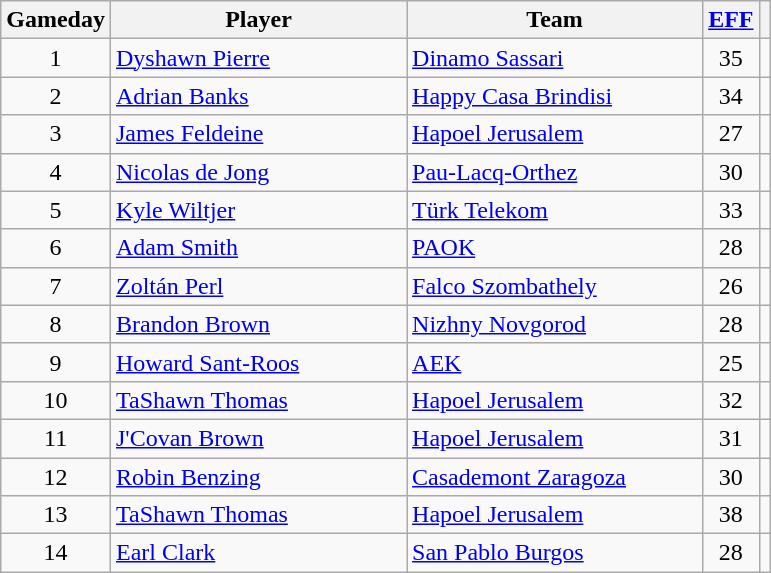<table class="wikitable sortable" style="text-align:center;">
<tr>
<th>Gameday</th>
<th width=190>Player</th>
<th width=190>Team</th>
<th><a href='#'>EFF</a></th>
<th></th>
</tr>
<tr>
<td>1</td>
<td align=left> <a href='#'>Dyshawn Pierre</a></td>
<td align=left> <a href='#'>Dinamo Sassari</a></td>
<td>35</td>
<td></td>
</tr>
<tr>
<td>2</td>
<td align=left> <a href='#'>Adrian Banks</a></td>
<td align=left> <a href='#'>Happy Casa Brindisi</a></td>
<td>34</td>
<td></td>
</tr>
<tr>
<td>3</td>
<td align=left> <a href='#'>James Feldeine</a></td>
<td align=left> <a href='#'>Hapoel Jerusalem</a></td>
<td>27</td>
<td></td>
</tr>
<tr>
<td>4</td>
<td align=left> <a href='#'>Nicolas de Jong</a></td>
<td align=left> <a href='#'>Pau-Lacq-Orthez</a></td>
<td>30</td>
<td></td>
</tr>
<tr>
<td>5</td>
<td align=left> <a href='#'>Kyle Wiltjer</a></td>
<td align=left> <a href='#'>Türk Telekom</a></td>
<td>33</td>
<td></td>
</tr>
<tr>
<td>6</td>
<td align=left> <a href='#'>Adam Smith</a></td>
<td align=left> <a href='#'>PAOK</a></td>
<td>28</td>
<td></td>
</tr>
<tr>
<td>7</td>
<td align=left> <a href='#'>Zoltán Perl</a></td>
<td align=left> <a href='#'>Falco Szombathely</a></td>
<td>26</td>
<td></td>
</tr>
<tr>
<td>8</td>
<td align=left> <a href='#'>Brandon Brown</a></td>
<td align=left> <a href='#'>Nizhny Novgorod</a></td>
<td>28</td>
<td></td>
</tr>
<tr>
<td>9</td>
<td align=left> <a href='#'>Howard Sant-Roos</a></td>
<td align=left> <a href='#'>AEK</a></td>
<td>25</td>
<td></td>
</tr>
<tr>
<td>10</td>
<td align=left> <a href='#'>TaShawn Thomas</a></td>
<td align=left> <a href='#'>Hapoel Jerusalem</a></td>
<td>32</td>
<td></td>
</tr>
<tr>
<td>11</td>
<td align=left> <a href='#'>J'Covan Brown</a></td>
<td align=left> <a href='#'>Hapoel Jerusalem</a></td>
<td>31</td>
<td></td>
</tr>
<tr>
<td>12</td>
<td align=left> <a href='#'>Robin Benzing</a></td>
<td align=left> <a href='#'>Casademont Zaragoza</a></td>
<td>30</td>
<td></td>
</tr>
<tr>
<td>13</td>
<td align=left> <a href='#'>TaShawn Thomas</a></td>
<td align=left> <a href='#'>Hapoel Jerusalem</a></td>
<td>38</td>
<td></td>
</tr>
<tr>
<td>14</td>
<td align=left> <a href='#'>Earl Clark</a></td>
<td align=left> <a href='#'>San Pablo Burgos</a></td>
<td>28</td>
<td></td>
</tr>
</table>
